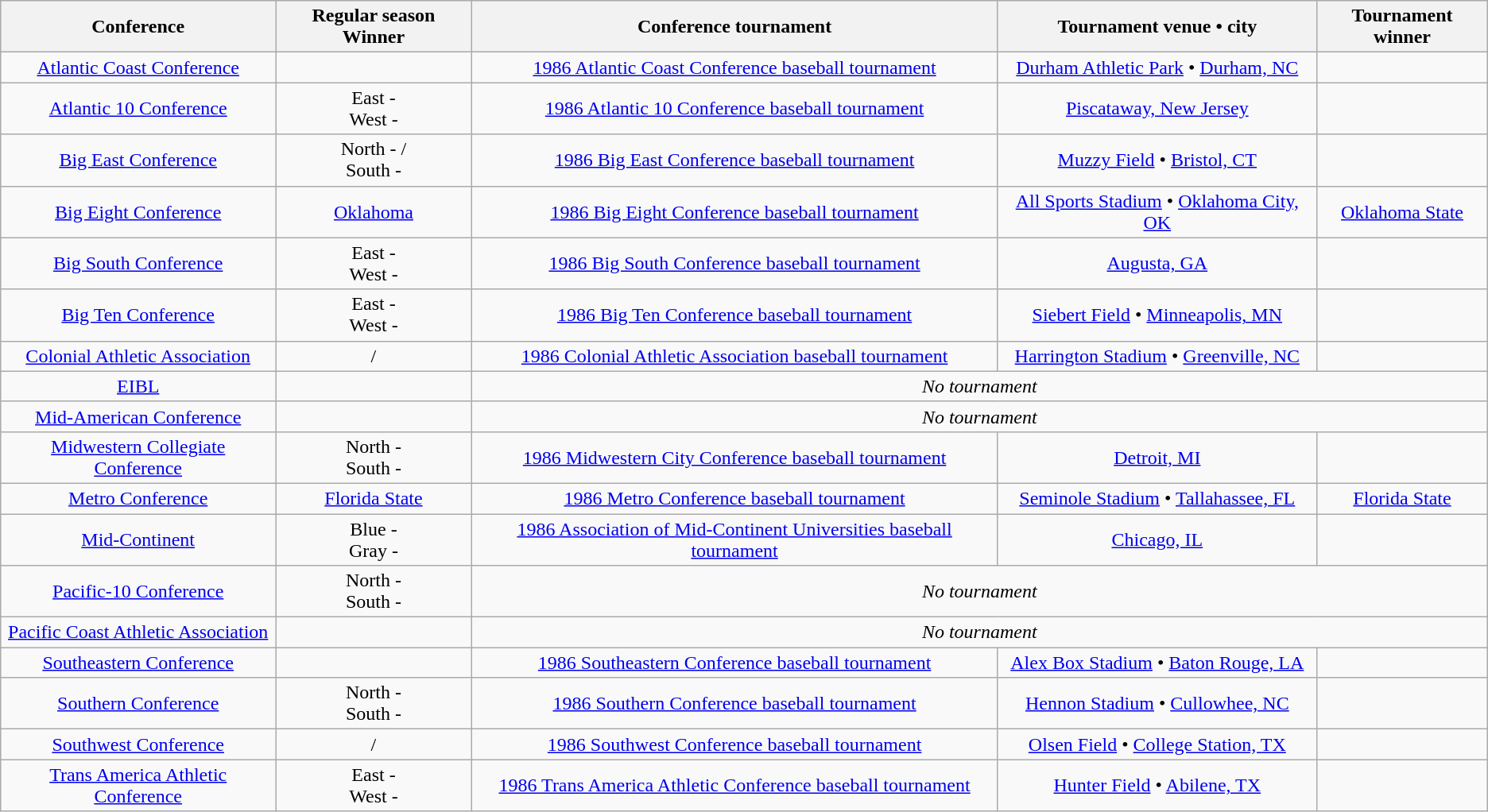<table class="wikitable" style="text-align:center;">
<tr>
<th>Conference</th>
<th>Regular season Winner</th>
<th>Conference tournament</th>
<th>Tournament venue • city</th>
<th>Tournament winner</th>
</tr>
<tr>
<td><a href='#'>Atlantic Coast Conference</a></td>
<td></td>
<td><a href='#'>1986 Atlantic Coast Conference baseball tournament</a></td>
<td><a href='#'>Durham Athletic Park</a> • <a href='#'>Durham, NC</a></td>
<td></td>
</tr>
<tr>
<td><a href='#'>Atlantic 10 Conference</a></td>
<td>East - <br>West - </td>
<td><a href='#'>1986 Atlantic 10 Conference baseball tournament</a></td>
<td><a href='#'>Piscataway, New Jersey</a></td>
<td></td>
</tr>
<tr>
<td><a href='#'>Big East Conference</a></td>
<td>North - /<br>South - </td>
<td><a href='#'>1986 Big East Conference baseball tournament</a></td>
<td><a href='#'>Muzzy Field</a> • <a href='#'>Bristol, CT</a></td>
<td></td>
</tr>
<tr>
<td><a href='#'>Big Eight Conference</a></td>
<td><a href='#'>Oklahoma</a></td>
<td><a href='#'>1986 Big Eight Conference baseball tournament</a></td>
<td><a href='#'>All Sports Stadium</a> • <a href='#'>Oklahoma City, OK</a></td>
<td><a href='#'>Oklahoma State</a></td>
</tr>
<tr>
<td><a href='#'>Big South Conference</a></td>
<td>East - <br>West - </td>
<td><a href='#'>1986 Big South Conference baseball tournament</a></td>
<td><a href='#'>Augusta, GA</a></td>
<td></td>
</tr>
<tr>
<td><a href='#'>Big Ten Conference</a></td>
<td>East - <br>West - </td>
<td><a href='#'>1986 Big Ten Conference baseball tournament</a></td>
<td><a href='#'>Siebert Field</a> • <a href='#'>Minneapolis, MN</a></td>
<td></td>
</tr>
<tr>
<td><a href='#'>Colonial Athletic Association</a></td>
<td>/</td>
<td><a href='#'>1986 Colonial Athletic Association baseball tournament</a></td>
<td><a href='#'>Harrington Stadium</a> • <a href='#'>Greenville, NC</a></td>
<td></td>
</tr>
<tr>
<td><a href='#'>EIBL</a></td>
<td></td>
<td colspan=3><em>No tournament</em></td>
</tr>
<tr>
<td><a href='#'>Mid-American Conference</a></td>
<td></td>
<td colspan=3><em>No tournament</em></td>
</tr>
<tr>
<td><a href='#'>Midwestern Collegiate Conference</a></td>
<td>North - <br>South - </td>
<td><a href='#'>1986 Midwestern City Conference baseball tournament</a></td>
<td><a href='#'>Detroit, MI</a></td>
<td></td>
</tr>
<tr>
<td><a href='#'>Metro Conference</a></td>
<td><a href='#'>Florida State</a></td>
<td><a href='#'>1986 Metro Conference baseball tournament</a></td>
<td><a href='#'>Seminole Stadium</a> • <a href='#'>Tallahassee, FL</a></td>
<td><a href='#'>Florida State</a></td>
</tr>
<tr>
<td><a href='#'>Mid-Continent</a></td>
<td>Blue - <br>Gray - </td>
<td><a href='#'>1986 Association of Mid-Continent Universities baseball tournament</a></td>
<td><a href='#'>Chicago, IL</a></td>
<td></td>
</tr>
<tr>
<td><a href='#'>Pacific-10 Conference</a></td>
<td>North - <br>South - </td>
<td colspan=3><em>No tournament</em></td>
</tr>
<tr>
<td><a href='#'>Pacific Coast Athletic Association</a></td>
<td></td>
<td colspan=3><em>No tournament</em></td>
</tr>
<tr>
<td><a href='#'>Southeastern Conference</a></td>
<td></td>
<td><a href='#'>1986 Southeastern Conference baseball tournament</a></td>
<td><a href='#'>Alex Box Stadium</a> • <a href='#'>Baton Rouge, LA</a></td>
<td></td>
</tr>
<tr>
<td><a href='#'>Southern Conference</a></td>
<td>North - <br>South - </td>
<td><a href='#'>1986 Southern Conference baseball tournament</a></td>
<td><a href='#'>Hennon Stadium</a> • <a href='#'>Cullowhee, NC</a></td>
<td></td>
</tr>
<tr>
<td><a href='#'>Southwest Conference</a></td>
<td>/</td>
<td><a href='#'>1986 Southwest Conference baseball tournament</a></td>
<td><a href='#'>Olsen Field</a> • <a href='#'>College Station, TX</a></td>
<td></td>
</tr>
<tr>
<td><a href='#'>Trans America Athletic Conference</a></td>
<td>East - <br>West - </td>
<td><a href='#'>1986 Trans America Athletic Conference baseball tournament</a></td>
<td><a href='#'>Hunter Field</a> • <a href='#'>Abilene, TX</a></td>
<td></td>
</tr>
</table>
